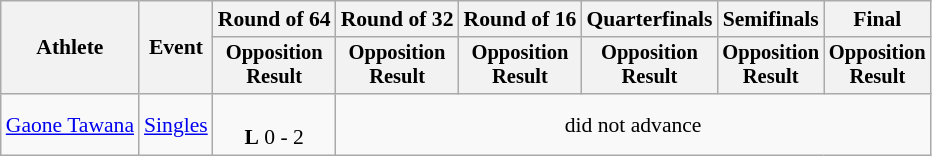<table class="wikitable" style="font-size:90%">
<tr>
<th rowspan=2>Athlete</th>
<th rowspan=2>Event</th>
<th>Round of 64</th>
<th>Round of 32</th>
<th>Round of 16</th>
<th>Quarterfinals</th>
<th>Semifinals</th>
<th colspan=2>Final</th>
</tr>
<tr style="font-size:95%">
<th>Opposition<br>Result</th>
<th>Opposition<br>Result</th>
<th>Opposition<br>Result</th>
<th>Opposition<br>Result</th>
<th>Opposition<br>Result</th>
<th>Opposition<br>Result</th>
</tr>
<tr align=center>
<td align=left><a href='#'>Gaone Tawana</a></td>
<td align=left><a href='#'>Singles</a></td>
<td><br><strong>L</strong> 0 - 2</td>
<td colspan=5>did not advance</td>
</tr>
</table>
